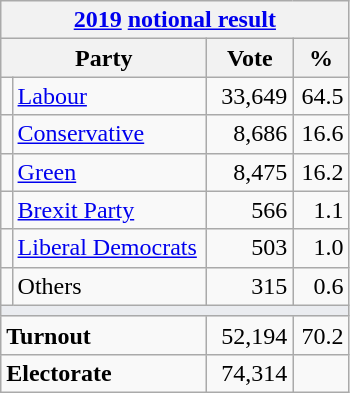<table class="wikitable">
<tr>
<th colspan="4"><a href='#'>2019</a> <a href='#'>notional result</a></th>
</tr>
<tr>
<th bgcolor="#DDDDFF" width="130px" colspan="2">Party</th>
<th bgcolor="#DDDDFF" width="50px">Vote</th>
<th bgcolor="#DDDDFF" width="30px">%</th>
</tr>
<tr>
<td></td>
<td><a href='#'>Labour</a></td>
<td align=right>33,649</td>
<td align=right>64.5</td>
</tr>
<tr>
<td></td>
<td><a href='#'>Conservative</a></td>
<td align=right>8,686</td>
<td align=right>16.6</td>
</tr>
<tr>
<td></td>
<td><a href='#'>Green</a></td>
<td align=right>8,475</td>
<td align=right>16.2</td>
</tr>
<tr>
<td></td>
<td><a href='#'>Brexit Party</a></td>
<td align=right>566</td>
<td align=right>1.1</td>
</tr>
<tr>
<td></td>
<td><a href='#'>Liberal Democrats</a></td>
<td align=right>503</td>
<td align=right>1.0</td>
</tr>
<tr>
<td></td>
<td>Others</td>
<td align=right>315</td>
<td align=right>0.6</td>
</tr>
<tr>
<td colspan="4" bgcolor="#EAECF0"></td>
</tr>
<tr>
<td colspan="2"><strong>Turnout</strong></td>
<td align=right>52,194</td>
<td align=right>70.2</td>
</tr>
<tr>
<td colspan="2"><strong>Electorate</strong></td>
<td align=right>74,314</td>
</tr>
</table>
